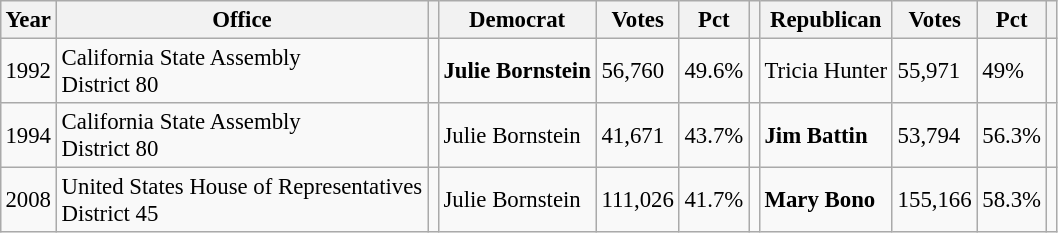<table class="wikitable" style="margin:0.5em ; font-size:95%">
<tr>
<th>Year</th>
<th>Office</th>
<th></th>
<th>Democrat</th>
<th>Votes</th>
<th>Pct</th>
<th></th>
<th>Republican</th>
<th>Votes</th>
<th>Pct</th>
<th></th>
</tr>
<tr>
<td>1992</td>
<td>California State Assembly<br> District 80</td>
<td></td>
<td><strong>Julie Bornstein</strong></td>
<td>56,760</td>
<td>49.6%</td>
<td></td>
<td>Tricia Hunter</td>
<td>55,971</td>
<td>49%</td>
<td></td>
</tr>
<tr>
<td>1994</td>
<td>California State Assembly<br> District 80</td>
<td></td>
<td>Julie Bornstein</td>
<td>41,671</td>
<td>43.7%</td>
<td></td>
<td><strong>Jim Battin</strong></td>
<td>53,794</td>
<td>56.3%</td>
<td></td>
</tr>
<tr>
<td>2008</td>
<td>United States House of Representatives<br> District 45</td>
<td></td>
<td>Julie Bornstein</td>
<td>111,026</td>
<td>41.7%</td>
<td></td>
<td><strong>Mary Bono</strong></td>
<td>155,166</td>
<td>58.3%</td>
<td></td>
</tr>
</table>
